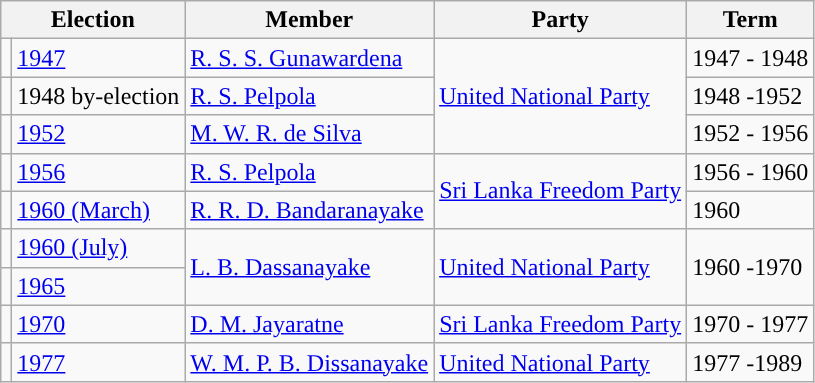<table class="wikitable">
<tr>
<th colspan="2">Election</th>
<th>Member</th>
<th>Party</th>
<th>Term</th>
</tr>
<tr>
<td style="background-color: "></td>
<td><a href='#'>1947</a></td>
<td><a href='#'>R. S. S. Gunawardena</a></td>
<td rowspan= 3><a href='#'>United National Party</a></td>
<td>1947 - 1948</td>
</tr>
<tr>
<td style="background-color: "></td>
<td>1948 by-election</td>
<td><a href='#'>R. S. Pelpola</a></td>
<td>1948 -1952</td>
</tr>
<tr>
<td style="background-color: "></td>
<td><a href='#'>1952</a></td>
<td><a href='#'>M. W. R. de Silva</a></td>
<td>1952 - 1956</td>
</tr>
<tr>
<td style="background-color: "></td>
<td><a href='#'>1956</a></td>
<td><a href='#'>R. S. Pelpola</a></td>
<td rowspan= 2><a href='#'>Sri Lanka Freedom Party</a></td>
<td>1956 - 1960</td>
</tr>
<tr>
<td style="background-color: "></td>
<td><a href='#'>1960 (March)</a></td>
<td><a href='#'>R. R. D. Bandaranayake</a></td>
<td>1960</td>
</tr>
<tr>
<td style="background-color: "></td>
<td><a href='#'>1960 (July)</a></td>
<td rowspan= 2><a href='#'>L. B. Dassanayake</a></td>
<td rowspan= 2><a href='#'>United National Party</a></td>
<td rowspan= 2>1960 -1970</td>
</tr>
<tr>
<td style="background-color: "></td>
<td><a href='#'>1965</a></td>
</tr>
<tr>
<td style="background-color: "></td>
<td><a href='#'>1970</a></td>
<td><a href='#'>D. M. Jayaratne</a></td>
<td><a href='#'>Sri Lanka Freedom Party</a></td>
<td>1970 - 1977</td>
</tr>
<tr>
<td style="background-color: "></td>
<td><a href='#'>1977</a></td>
<td><a href='#'>W. M. P. B. Dissanayake</a></td>
<td><a href='#'>United National Party</a></td>
<td>1977 -1989</td>
</tr>
</table>
